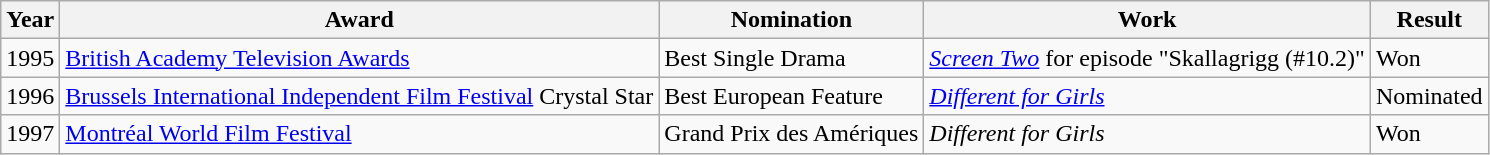<table class="wikitable">
<tr>
<th>Year</th>
<th>Award</th>
<th>Nomination</th>
<th>Work</th>
<th>Result</th>
</tr>
<tr>
<td>1995</td>
<td><a href='#'>British Academy Television Awards</a></td>
<td>Best Single Drama</td>
<td><em><a href='#'>Screen Two</a></em> for episode "Skallagrigg (#10.2)"</td>
<td>Won</td>
</tr>
<tr>
<td>1996</td>
<td><a href='#'>Brussels International Independent Film Festival</a> Crystal Star</td>
<td>Best European Feature</td>
<td><em><a href='#'>Different for Girls</a></em></td>
<td>Nominated</td>
</tr>
<tr>
<td>1997</td>
<td><a href='#'>Montréal World Film Festival</a></td>
<td>Grand Prix des Amériques</td>
<td><em>Different for Girls</em></td>
<td>Won</td>
</tr>
</table>
